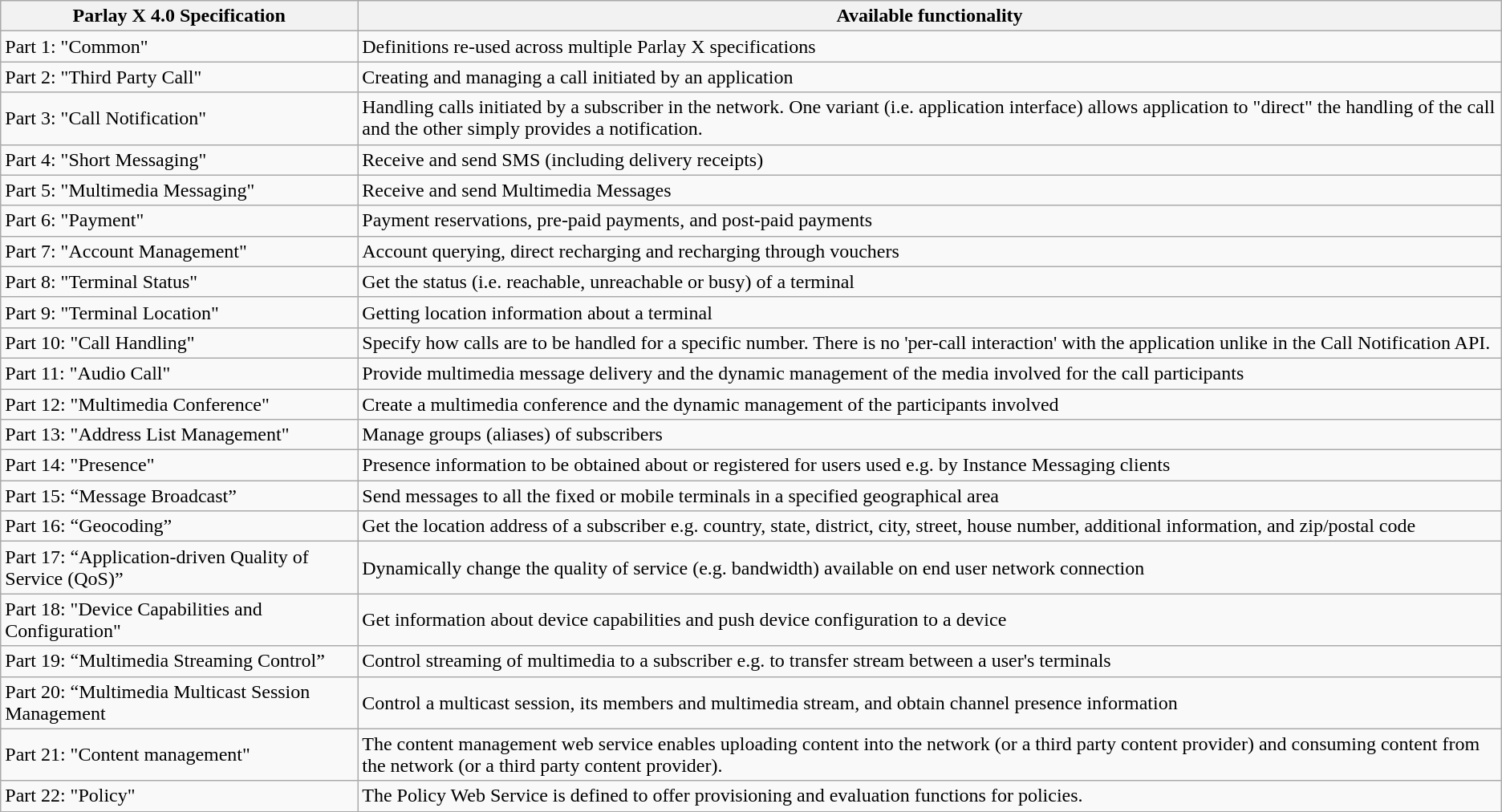<table class="wikitable" border="1">
<tr>
<th>Parlay X 4.0 Specification</th>
<th>Available functionality</th>
</tr>
<tr>
<td>Part 1:	"Common"</td>
<td>Definitions re-used across multiple Parlay X specifications</td>
</tr>
<tr>
<td>Part 2:	"Third Party Call"</td>
<td>Creating and managing a call initiated by an application</td>
</tr>
<tr>
<td>Part 3:	"Call Notification"</td>
<td>Handling calls initiated by a subscriber in the network. One variant (i.e. application interface) allows application to "direct" the handling of the call and the other simply provides a notification.</td>
</tr>
<tr>
<td>Part 4:	"Short Messaging"</td>
<td>Receive and send SMS (including delivery receipts)</td>
</tr>
<tr>
<td>Part 5:	"Multimedia Messaging"</td>
<td>Receive and send Multimedia Messages</td>
</tr>
<tr>
<td>Part 6:	"Payment"</td>
<td>Payment reservations, pre-paid payments, and post-paid payments</td>
</tr>
<tr>
<td>Part 7:	"Account Management"</td>
<td>Account querying, direct recharging and recharging through vouchers</td>
</tr>
<tr>
<td>Part 8:	"Terminal Status"</td>
<td>Get the status (i.e.  reachable, unreachable or busy) of a terminal</td>
</tr>
<tr>
<td>Part 9:	"Terminal Location"</td>
<td>Getting location information about a terminal</td>
</tr>
<tr>
<td>Part 10:	"Call Handling"</td>
<td>Specify how calls are to be handled for a specific number. There is no 'per-call interaction' with the application unlike in the Call Notification API.</td>
</tr>
<tr>
<td>Part 11:	"Audio Call"</td>
<td>Provide multimedia message delivery and the dynamic management of the media involved for the call participants</td>
</tr>
<tr>
<td>Part 12:	"Multimedia Conference"</td>
<td>Create a multimedia conference and the dynamic management of the participants involved</td>
</tr>
<tr>
<td>Part 13:	"Address List Management"</td>
<td>Manage groups (aliases) of subscribers</td>
</tr>
<tr>
<td>Part 14:	"Presence"</td>
<td>Presence information to be obtained about or registered for users used e.g. by Instance Messaging clients</td>
</tr>
<tr>
<td>Part 15:	“Message Broadcast”</td>
<td>Send messages to all the fixed or mobile terminals in a specified geographical area</td>
</tr>
<tr>
<td>Part 16:	“Geocoding”</td>
<td>Get the location address of a subscriber e.g. country, state, district, city, street, house number, additional information, and zip/postal code</td>
</tr>
<tr>
<td>Part 17:	“Application-driven Quality of Service (QoS)”</td>
<td>Dynamically change the quality of service (e.g. bandwidth) available on end user network connection</td>
</tr>
<tr>
<td>Part 18:	"Device Capabilities and Configuration"</td>
<td>Get information about device capabilities and push device configuration to a device</td>
</tr>
<tr>
<td>Part 19:	“Multimedia Streaming Control”</td>
<td>Control streaming of multimedia to a subscriber e.g. to transfer stream between a user's terminals</td>
</tr>
<tr>
<td>Part 20: 	“Multimedia Multicast Session Management</td>
<td>Control a multicast session, its members and multimedia stream, and obtain channel presence information</td>
</tr>
<tr>
<td>Part 21: 	"Content management"</td>
<td>The content management web service enables uploading content into the network (or a third party content provider) and consuming content from the network (or a third party content provider).</td>
</tr>
<tr>
<td>Part 22: 	"Policy"</td>
<td>The Policy Web Service is defined to offer provisioning and evaluation functions for policies.</td>
</tr>
</table>
